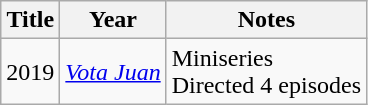<table class="wikitable sortable">
<tr>
<th>Title</th>
<th>Year</th>
<th>Notes</th>
</tr>
<tr>
<td>2019</td>
<td><em><a href='#'>Vota Juan</a></em></td>
<td>Miniseries<br>Directed 4 episodes</td>
</tr>
</table>
